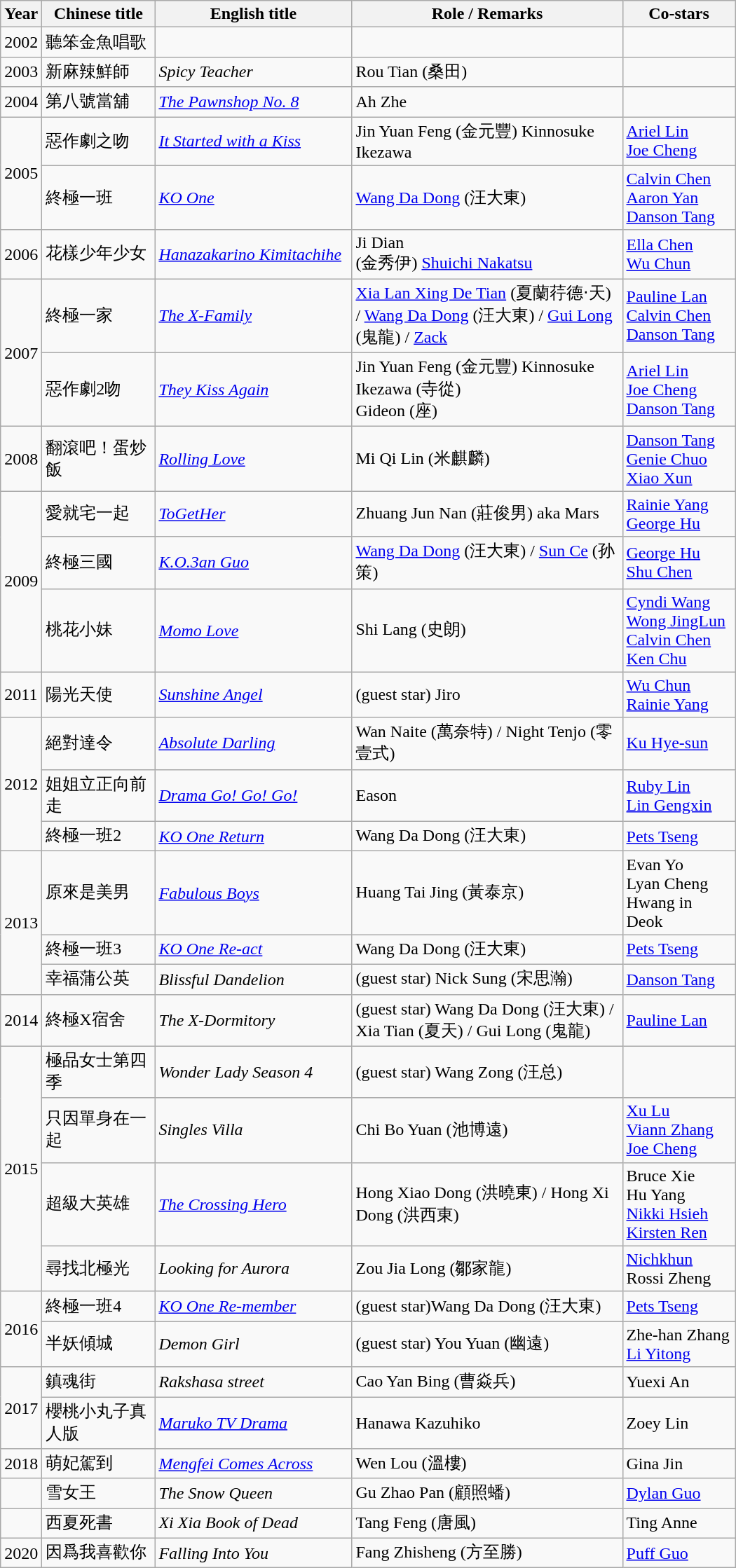<table class="wikitable">
<tr>
<th style="width:25px;">Year</th>
<th style="width:100px;">Chinese title</th>
<th style="width:180px;">English title</th>
<th style="width:250px;">Role / Remarks</th>
<th style="width:100px;">Co-stars</th>
</tr>
<tr>
<td>2002</td>
<td>聽笨金魚唱歌</td>
<td></td>
<td></td>
<td></td>
</tr>
<tr>
<td>2003</td>
<td>新麻辣鮮師</td>
<td><em>Spicy Teacher</em></td>
<td>Rou Tian (桑田)</td>
<td></td>
</tr>
<tr>
<td>2004</td>
<td>第八號當舖</td>
<td><em><a href='#'>The Pawnshop No. 8</a></em></td>
<td>Ah Zhe</td>
<td></td>
</tr>
<tr>
<td rowspan="2">2005</td>
<td>惡作劇之吻</td>
<td><em><a href='#'>It Started with a Kiss</a></em></td>
<td>Jin Yuan Feng (金元豐) Kinnosuke Ikezawa</td>
<td><a href='#'>Ariel Lin</a><br><a href='#'>Joe Cheng</a></td>
</tr>
<tr>
<td>終極一班</td>
<td><em><a href='#'>KO One</a></em></td>
<td><a href='#'>Wang Da Dong</a> (汪大東)</td>
<td><a href='#'>Calvin Chen</a><br><a href='#'>Aaron Yan</a><br><a href='#'>Danson Tang</a></td>
</tr>
<tr>
<td>2006</td>
<td>花樣少年少女</td>
<td><em><a href='#'>Hanazakarino Kimitachihe</a></em></td>
<td>Ji Dian<br>(金秀伊) <a href='#'>Shuichi Nakatsu</a></td>
<td><a href='#'>Ella Chen</a><br><a href='#'>Wu Chun</a></td>
</tr>
<tr>
<td rowspan="2">2007</td>
<td>終極一家</td>
<td><em><a href='#'>The X-Family</a></em></td>
<td><a href='#'>Xia Lan Xing De Tian</a> (夏蘭荇德‧天) / <a href='#'>Wang Da Dong</a> (汪大東) / <a href='#'>Gui Long</a> (鬼龍) / <a href='#'>Zack</a></td>
<td><a href='#'>Pauline Lan</a><br><a href='#'>Calvin Chen</a><br><a href='#'>Danson Tang</a></td>
</tr>
<tr>
<td>惡作劇2吻</td>
<td><em><a href='#'>They Kiss Again</a></em></td>
<td>Jin Yuan Feng (金元豐) Kinnosuke Ikezawa (寺從)<br>Gideon (座)</td>
<td><a href='#'>Ariel Lin</a><br><a href='#'>Joe Cheng</a><br><a href='#'>Danson Tang</a></td>
</tr>
<tr>
<td>2008</td>
<td>翻滾吧！蛋炒飯</td>
<td><em><a href='#'>Rolling Love</a></em></td>
<td>Mi Qi Lin (米麒麟)</td>
<td><a href='#'>Danson Tang</a><br><a href='#'>Genie Chuo</a><br><a href='#'>Xiao Xun</a></td>
</tr>
<tr>
<td rowspan="3">2009</td>
<td>愛就宅一起</td>
<td><em><a href='#'>ToGetHer</a></em></td>
<td>Zhuang Jun Nan (莊俊男) aka Mars</td>
<td><a href='#'>Rainie Yang</a><br><a href='#'>George Hu</a></td>
</tr>
<tr>
<td>終極三國</td>
<td><em><a href='#'>K.O.3an Guo</a></em></td>
<td><a href='#'>Wang Da Dong</a> (汪大東) / <a href='#'>Sun Ce</a> (孙策)</td>
<td><a href='#'>George Hu</a><br><a href='#'>Shu Chen</a></td>
</tr>
<tr>
<td>桃花小妹</td>
<td><em><a href='#'>Momo Love</a></em></td>
<td>Shi Lang (史朗)</td>
<td><a href='#'>Cyndi Wang</a><br><a href='#'>Wong JingLun</a><br><a href='#'>Calvin Chen</a><br><a href='#'>Ken Chu</a></td>
</tr>
<tr>
<td>2011</td>
<td>陽光天使</td>
<td><em><a href='#'>Sunshine Angel</a></em><br></td>
<td>(guest star) Jiro</td>
<td><a href='#'>Wu Chun</a><br><a href='#'>Rainie Yang</a></td>
</tr>
<tr>
<td rowspan="3">2012</td>
<td>絕對達令</td>
<td><em><a href='#'>Absolute Darling</a></em></td>
<td>Wan Naite (萬奈特) / Night Tenjo (零壹式)</td>
<td><a href='#'>Ku Hye-sun</a></td>
</tr>
<tr>
<td>姐姐立正向前走</td>
<td><em><a href='#'>Drama Go! Go! Go!</a></em></td>
<td>Eason</td>
<td><a href='#'>Ruby Lin</a><br><a href='#'>Lin Gengxin</a></td>
</tr>
<tr>
<td>終極一班2</td>
<td><em><a href='#'>KO One Return</a></em></td>
<td>Wang Da Dong (汪大東)</td>
<td><a href='#'>Pets Tseng</a></td>
</tr>
<tr>
<td rowspan="3">2013</td>
<td>原來是美男</td>
<td><em><a href='#'>Fabulous Boys</a></em></td>
<td>Huang Tai Jing (黃泰京)</td>
<td>Evan Yo <br> Lyan Cheng <br> Hwang in Deok</td>
</tr>
<tr>
<td>終極一班3</td>
<td><em><a href='#'>KO One Re-act</a></em></td>
<td>Wang Da Dong (汪大東)</td>
<td><a href='#'>Pets Tseng</a></td>
</tr>
<tr>
<td>幸福蒲公英</td>
<td><em>Blissful Dandelion</em></td>
<td>(guest star) Nick Sung (宋思瀚)</td>
<td><a href='#'>Danson Tang</a></td>
</tr>
<tr>
<td>2014</td>
<td>終極X宿舍</td>
<td><em>The X-Dormitory</em><br></td>
<td>(guest star) Wang Da Dong (汪大東) / Xia Tian (夏天) / Gui Long (鬼龍)</td>
<td><a href='#'>Pauline Lan</a></td>
</tr>
<tr>
<td rowspan="4">2015</td>
<td>極品女士第四季</td>
<td><em>Wonder Lady Season 4</em></td>
<td>(guest star) Wang Zong (汪总)</td>
<td></td>
</tr>
<tr>
<td>只因單身在一起</td>
<td><em>Singles Villa</em><br></td>
<td>Chi Bo Yuan (池博遠)</td>
<td><a href='#'>Xu Lu</a> <br> <a href='#'>Viann Zhang</a> <br> <a href='#'>Joe Cheng</a></td>
</tr>
<tr>
<td>超級大英雄</td>
<td><em><a href='#'>The Crossing Hero</a></em><br></td>
<td>Hong Xiao Dong (洪曉東) / Hong Xi Dong (洪西東)</td>
<td>Bruce Xie <br> Hu Yang <br> <a href='#'>Nikki Hsieh</a> <br> <a href='#'>Kirsten Ren</a></td>
</tr>
<tr>
<td>尋找北極光</td>
<td><em>Looking for Aurora</em><br></td>
<td>Zou Jia Long (鄒家龍)</td>
<td><a href='#'>Nichkhun</a> <br> Rossi Zheng</td>
</tr>
<tr>
<td rowspan="2">2016</td>
<td>終極一班4</td>
<td><em><a href='#'>KO One Re-member</a></em></td>
<td>(guest star)Wang Da Dong (汪大東)</td>
<td><a href='#'>Pets Tseng</a></td>
</tr>
<tr>
<td>半妖傾城</td>
<td><em>Demon Girl</em></td>
<td>(guest star) You Yuan (幽遠)</td>
<td>Zhe-han Zhang<br><a href='#'>Li Yitong</a></td>
</tr>
<tr>
<td rowspan="2">2017</td>
<td>鎮魂街</td>
<td><em>Rakshasa street</em></td>
<td>Cao Yan Bing (曹焱兵)</td>
<td>Yuexi An</td>
</tr>
<tr>
<td>櫻桃小丸子真人版</td>
<td><a href='#'><em>Maruko TV Drama</em></a></td>
<td>Hanawa Kazuhiko</td>
<td>Zoey Lin</td>
</tr>
<tr>
<td>2018</td>
<td>萌妃駕到</td>
<td><em><a href='#'>Mengfei Comes Across</a></em></td>
<td>Wen Lou (溫樓)</td>
<td>Gina Jin</td>
</tr>
<tr>
<td></td>
<td>雪女王</td>
<td><em>The Snow Queen</em></td>
<td>Gu Zhao Pan (顧照蟠)</td>
<td><a href='#'>Dylan Guo</a></td>
</tr>
<tr>
<td></td>
<td>西夏死書</td>
<td><em>Xi Xia Book of Dead</em></td>
<td>Tang Feng (唐風)</td>
<td>Ting Anne</td>
</tr>
<tr>
<td rowspan="2">2020</td>
<td>因爲我喜歡你</td>
<td><em>Falling Into You</em></td>
<td>Fang Zhisheng (方至勝)</td>
<td><a href='#'>Puff Guo</a></td>
</tr>
</table>
